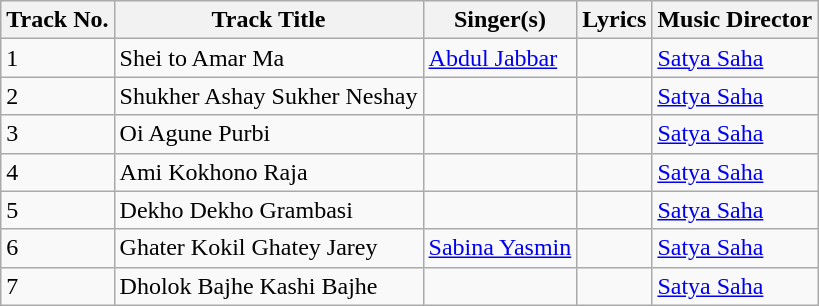<table class="wikitable">
<tr>
<th>Track No.</th>
<th>Track Title</th>
<th>Singer(s)</th>
<th>Lyrics</th>
<th>Music Director</th>
</tr>
<tr>
<td>1</td>
<td>Shei to Amar Ma</td>
<td><a href='#'>Abdul Jabbar</a></td>
<td></td>
<td><a href='#'>Satya Saha</a></td>
</tr>
<tr>
<td>2</td>
<td>Shukher Ashay Sukher Neshay</td>
<td></td>
<td></td>
<td><a href='#'>Satya Saha</a></td>
</tr>
<tr>
<td>3</td>
<td>Oi Agune Purbi</td>
<td></td>
<td></td>
<td><a href='#'>Satya Saha</a></td>
</tr>
<tr>
<td>4</td>
<td>Ami Kokhono Raja</td>
<td></td>
<td></td>
<td><a href='#'>Satya Saha</a></td>
</tr>
<tr>
<td>5</td>
<td>Dekho Dekho Grambasi</td>
<td></td>
<td></td>
<td><a href='#'>Satya Saha</a></td>
</tr>
<tr>
<td>6</td>
<td>Ghater Kokil Ghatey Jarey</td>
<td><a href='#'>Sabina Yasmin</a></td>
<td></td>
<td><a href='#'>Satya Saha</a></td>
</tr>
<tr>
<td>7</td>
<td>Dholok Bajhe Kashi Bajhe</td>
<td></td>
<td></td>
<td><a href='#'>Satya Saha</a></td>
</tr>
</table>
